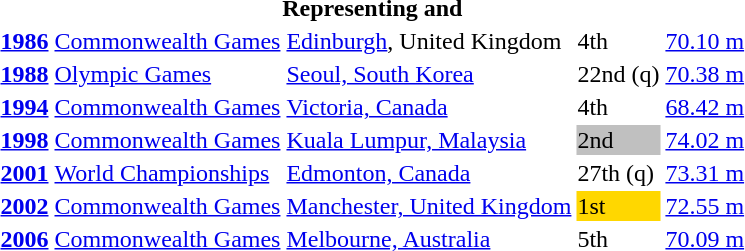<table>
<tr>
<th colspan="5">Representing  and </th>
</tr>
<tr>
<td><strong><a href='#'>1986</a></strong></td>
<td><a href='#'>Commonwealth Games</a></td>
<td><a href='#'>Edinburgh</a>, United Kingdom</td>
<td>4th</td>
<td><a href='#'>70.10 m</a></td>
</tr>
<tr>
<td><strong><a href='#'>1988</a></strong></td>
<td><a href='#'>Olympic Games</a></td>
<td><a href='#'>Seoul, South Korea</a></td>
<td>22nd (q)</td>
<td><a href='#'>70.38 m</a></td>
</tr>
<tr>
<td><strong><a href='#'>1994</a></strong></td>
<td><a href='#'>Commonwealth Games</a></td>
<td><a href='#'>Victoria, Canada</a></td>
<td>4th</td>
<td><a href='#'>68.42 m</a></td>
</tr>
<tr>
<td><strong><a href='#'>1998</a></strong></td>
<td><a href='#'>Commonwealth Games</a></td>
<td><a href='#'>Kuala Lumpur, Malaysia</a></td>
<td bgcolor=silver>2nd</td>
<td><a href='#'>74.02 m</a></td>
</tr>
<tr>
<td><strong><a href='#'>2001</a></strong></td>
<td><a href='#'>World Championships</a></td>
<td><a href='#'>Edmonton, Canada</a></td>
<td>27th (q)</td>
<td><a href='#'>73.31 m</a></td>
</tr>
<tr>
<td><strong><a href='#'>2002</a></strong></td>
<td><a href='#'>Commonwealth Games</a></td>
<td><a href='#'>Manchester, United Kingdom</a></td>
<td bgcolor=gold>1st</td>
<td><a href='#'>72.55 m</a></td>
</tr>
<tr>
<td><strong><a href='#'>2006</a></strong></td>
<td><a href='#'>Commonwealth Games</a></td>
<td><a href='#'>Melbourne, Australia</a></td>
<td>5th</td>
<td><a href='#'>70.09 m</a></td>
</tr>
</table>
